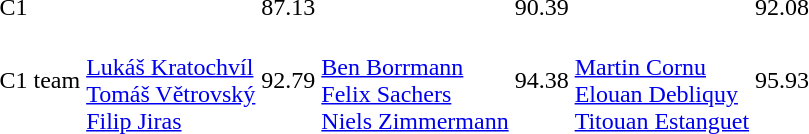<table>
<tr>
<td>C1</td>
<td></td>
<td>87.13</td>
<td></td>
<td>90.39</td>
<td></td>
<td>92.08</td>
</tr>
<tr>
<td>C1 team</td>
<td><br><a href='#'>Lukáš Kratochvíl</a><br><a href='#'>Tomáš Větrovský</a><br><a href='#'>Filip Jiras</a></td>
<td>92.79</td>
<td><br><a href='#'>Ben Borrmann</a><br><a href='#'>Felix Sachers</a><br><a href='#'>Niels Zimmermann</a></td>
<td>94.38</td>
<td><br><a href='#'>Martin Cornu</a><br><a href='#'>Elouan Debliquy</a><br><a href='#'>Titouan Estanguet</a></td>
<td>95.93</td>
</tr>
</table>
